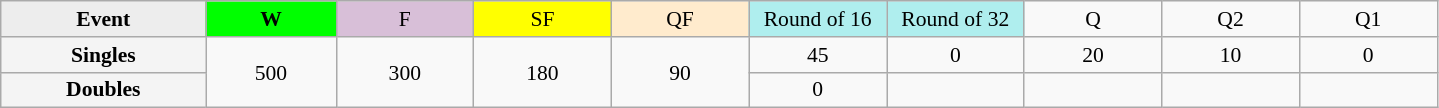<table class=wikitable style=font-size:90%;text-align:center>
<tr>
<td style="width:130px; background:#ededed;"><strong>Event</strong></td>
<td style="width:80px; background:lime;"><strong>W</strong></td>
<td style="width:85px; background:thistle;">F</td>
<td style="width:85px; background:#ff0;">SF</td>
<td style="width:85px; background:#ffebcd;">QF</td>
<td style="width:85px; background:#afeeee;">Round of 16</td>
<td style="width:85px; background:#afeeee;">Round of 32</td>
<td width=85>Q</td>
<td width=85>Q2</td>
<td width=85>Q1</td>
</tr>
<tr>
<th style="background:#f4f4f4;">Singles</th>
<td rowspan=2>500</td>
<td rowspan=2>300</td>
<td rowspan=2>180</td>
<td rowspan=2>90</td>
<td>45</td>
<td>0</td>
<td>20</td>
<td>10</td>
<td>0</td>
</tr>
<tr>
<th style="background:#f4f4f4;">Doubles</th>
<td>0</td>
<td></td>
<td></td>
<td></td>
<td></td>
</tr>
</table>
